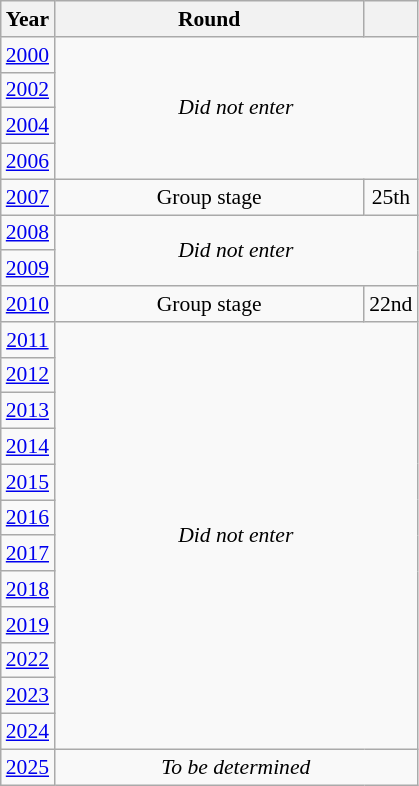<table class="wikitable" style="text-align: center; font-size:90%">
<tr>
<th>Year</th>
<th style="width:200px">Round</th>
<th></th>
</tr>
<tr>
<td><a href='#'>2000</a></td>
<td colspan="2" rowspan="4"><em>Did not enter</em></td>
</tr>
<tr>
<td><a href='#'>2002</a></td>
</tr>
<tr>
<td><a href='#'>2004</a></td>
</tr>
<tr>
<td><a href='#'>2006</a></td>
</tr>
<tr>
<td><a href='#'>2007</a></td>
<td>Group stage</td>
<td>25th</td>
</tr>
<tr>
<td><a href='#'>2008</a></td>
<td colspan="2" rowspan="2"><em>Did not enter</em></td>
</tr>
<tr>
<td><a href='#'>2009</a></td>
</tr>
<tr>
<td><a href='#'>2010</a></td>
<td>Group stage</td>
<td>22nd</td>
</tr>
<tr>
<td><a href='#'>2011</a></td>
<td colspan="2" rowspan="12"><em>Did not enter</em></td>
</tr>
<tr>
<td><a href='#'>2012</a></td>
</tr>
<tr>
<td><a href='#'>2013</a></td>
</tr>
<tr>
<td><a href='#'>2014</a></td>
</tr>
<tr>
<td><a href='#'>2015</a></td>
</tr>
<tr>
<td><a href='#'>2016</a></td>
</tr>
<tr>
<td><a href='#'>2017</a></td>
</tr>
<tr>
<td><a href='#'>2018</a></td>
</tr>
<tr>
<td><a href='#'>2019</a></td>
</tr>
<tr>
<td><a href='#'>2022</a></td>
</tr>
<tr>
<td><a href='#'>2023</a></td>
</tr>
<tr>
<td><a href='#'>2024</a></td>
</tr>
<tr>
<td><a href='#'>2025</a></td>
<td colspan="2"><em>To be determined</em></td>
</tr>
</table>
